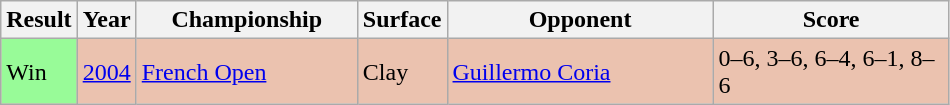<table class="sortable wikitable">
<tr>
<th style="width:40px">Result</th>
<th style="width:30px">Year</th>
<th style="width:140px">Championship</th>
<th style="width:50px">Surface</th>
<th style="width:170px">Opponent</th>
<th style="width:150px"  class="unsortable">Score</th>
</tr>
<tr style="background:#ebc2af;">
<td style="background:#98fb98;">Win</td>
<td><a href='#'>2004</a></td>
<td><a href='#'>French Open</a></td>
<td>Clay</td>
<td> <a href='#'>Guillermo Coria</a></td>
<td>0–6, 3–6, 6–4, 6–1, 8–6</td>
</tr>
</table>
